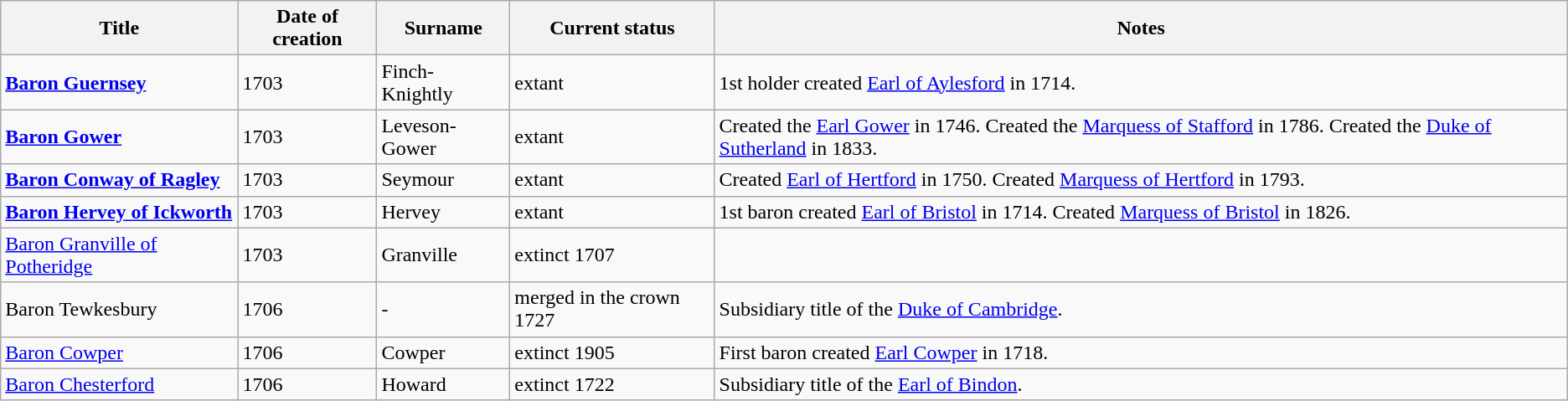<table class="wikitable">
<tr>
<th>Title</th>
<th>Date of creation</th>
<th>Surname</th>
<th>Current status</th>
<th>Notes</th>
</tr>
<tr>
<td><strong><a href='#'>Baron Guernsey</a></strong></td>
<td>1703</td>
<td>Finch-Knightly</td>
<td>extant</td>
<td>1st holder created <a href='#'>Earl of Aylesford</a> in 1714.</td>
</tr>
<tr>
<td><strong><a href='#'>Baron Gower</a></strong></td>
<td>1703</td>
<td>Leveson-Gower</td>
<td>extant</td>
<td>Created the <a href='#'>Earl Gower</a> in 1746.  Created the <a href='#'>Marquess of Stafford</a> in 1786.  Created the <a href='#'>Duke of Sutherland</a> in 1833.</td>
</tr>
<tr>
<td><strong><a href='#'>Baron Conway of Ragley</a></strong></td>
<td>1703</td>
<td>Seymour</td>
<td>extant</td>
<td>Created <a href='#'>Earl of Hertford</a> in 1750.  Created <a href='#'>Marquess of Hertford</a> in 1793.</td>
</tr>
<tr>
<td><strong><a href='#'>Baron Hervey of Ickworth</a></strong></td>
<td>1703</td>
<td>Hervey</td>
<td>extant</td>
<td>1st baron created <a href='#'>Earl of Bristol</a> in 1714.  Created <a href='#'>Marquess of Bristol</a> in 1826.</td>
</tr>
<tr>
<td><a href='#'>Baron Granville of Potheridge</a></td>
<td>1703</td>
<td>Granville</td>
<td>extinct 1707</td>
<td></td>
</tr>
<tr>
<td>Baron Tewkesbury</td>
<td>1706</td>
<td>-</td>
<td>merged in the crown 1727</td>
<td>Subsidiary title of the <a href='#'>Duke of Cambridge</a>.</td>
</tr>
<tr>
<td><a href='#'>Baron Cowper</a></td>
<td>1706</td>
<td>Cowper</td>
<td>extinct 1905</td>
<td>First baron created <a href='#'>Earl Cowper</a> in 1718.</td>
</tr>
<tr>
<td><a href='#'>Baron Chesterford</a></td>
<td>1706</td>
<td>Howard</td>
<td>extinct 1722</td>
<td>Subsidiary title of the <a href='#'>Earl of Bindon</a>.</td>
</tr>
</table>
